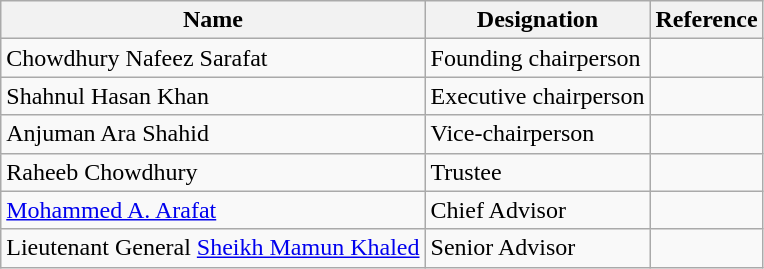<table class="wikitable">
<tr>
<th>Name</th>
<th>Designation</th>
<th>Reference</th>
</tr>
<tr>
<td>Chowdhury Nafeez Sarafat</td>
<td>Founding chairperson</td>
<td></td>
</tr>
<tr>
<td>Shahnul Hasan Khan</td>
<td>Executive chairperson</td>
<td></td>
</tr>
<tr>
<td>Anjuman Ara Shahid</td>
<td>Vice-chairperson</td>
<td></td>
</tr>
<tr>
<td>Raheeb Chowdhury</td>
<td>Trustee</td>
<td></td>
</tr>
<tr>
<td><a href='#'>Mohammed A. Arafat</a></td>
<td>Chief Advisor</td>
<td></td>
</tr>
<tr>
<td>Lieutenant General <a href='#'>Sheikh Mamun Khaled</a></td>
<td>Senior Advisor</td>
<td></td>
</tr>
</table>
